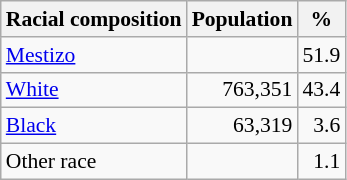<table class="wikitable" style="font-size: 90%;">
<tr>
<th>Racial composition</th>
<th>Population</th>
<th>%</th>
</tr>
<tr>
<td><a href='#'>Mestizo</a></td>
<td></td>
<td style="text-align:right;">51.9</td>
</tr>
<tr>
<td><a href='#'>White</a></td>
<td style="text-align:right;">763,351</td>
<td style="text-align:right;">43.4</td>
</tr>
<tr>
<td><a href='#'>Black</a></td>
<td style="text-align:right;">63,319</td>
<td style="text-align:right;">3.6</td>
</tr>
<tr>
<td>Other race</td>
<td></td>
<td style="text-align:right;">1.1</td>
</tr>
</table>
